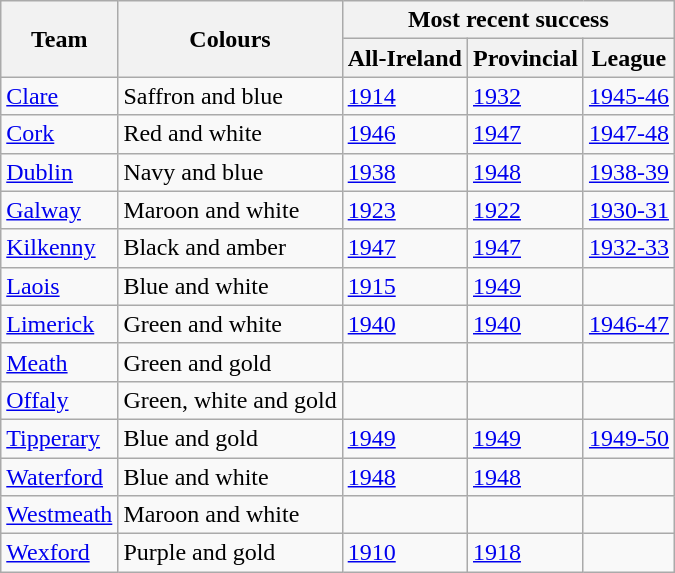<table class="wikitable">
<tr>
<th rowspan="2">Team</th>
<th rowspan="2">Colours</th>
<th colspan="3">Most recent success</th>
</tr>
<tr>
<th>All-Ireland</th>
<th>Provincial</th>
<th>League</th>
</tr>
<tr>
<td><a href='#'>Clare</a></td>
<td>Saffron and blue</td>
<td><a href='#'>1914</a></td>
<td><a href='#'>1932</a></td>
<td><a href='#'>1945-46</a></td>
</tr>
<tr>
<td><a href='#'>Cork</a></td>
<td>Red and white</td>
<td><a href='#'>1946</a></td>
<td><a href='#'>1947</a></td>
<td><a href='#'>1947-48</a></td>
</tr>
<tr>
<td><a href='#'>Dublin</a></td>
<td>Navy and blue</td>
<td><a href='#'>1938</a></td>
<td><a href='#'>1948</a></td>
<td><a href='#'>1938-39</a></td>
</tr>
<tr>
<td><a href='#'>Galway</a></td>
<td>Maroon and white</td>
<td><a href='#'>1923</a></td>
<td><a href='#'>1922</a></td>
<td><a href='#'>1930-31</a></td>
</tr>
<tr>
<td><a href='#'>Kilkenny</a></td>
<td>Black and amber</td>
<td><a href='#'>1947</a></td>
<td><a href='#'>1947</a></td>
<td><a href='#'>1932-33</a></td>
</tr>
<tr>
<td><a href='#'>Laois</a></td>
<td>Blue and white</td>
<td><a href='#'>1915</a></td>
<td><a href='#'>1949</a></td>
<td></td>
</tr>
<tr>
<td><a href='#'>Limerick</a></td>
<td>Green and white</td>
<td><a href='#'>1940</a></td>
<td><a href='#'>1940</a></td>
<td><a href='#'>1946-47</a></td>
</tr>
<tr>
<td><a href='#'>Meath</a></td>
<td>Green and gold</td>
<td></td>
<td></td>
<td></td>
</tr>
<tr>
<td><a href='#'>Offaly</a></td>
<td>Green, white and gold</td>
<td></td>
<td></td>
<td></td>
</tr>
<tr>
<td><a href='#'>Tipperary</a></td>
<td>Blue and gold</td>
<td><a href='#'>1949</a></td>
<td><a href='#'>1949</a></td>
<td><a href='#'>1949-50</a></td>
</tr>
<tr>
<td><a href='#'>Waterford</a></td>
<td>Blue and white</td>
<td><a href='#'>1948</a></td>
<td><a href='#'>1948</a></td>
<td></td>
</tr>
<tr>
<td><a href='#'>Westmeath</a></td>
<td>Maroon and white</td>
<td></td>
<td></td>
<td></td>
</tr>
<tr>
<td><a href='#'>Wexford</a></td>
<td>Purple and gold</td>
<td><a href='#'>1910</a></td>
<td><a href='#'>1918</a></td>
<td></td>
</tr>
</table>
